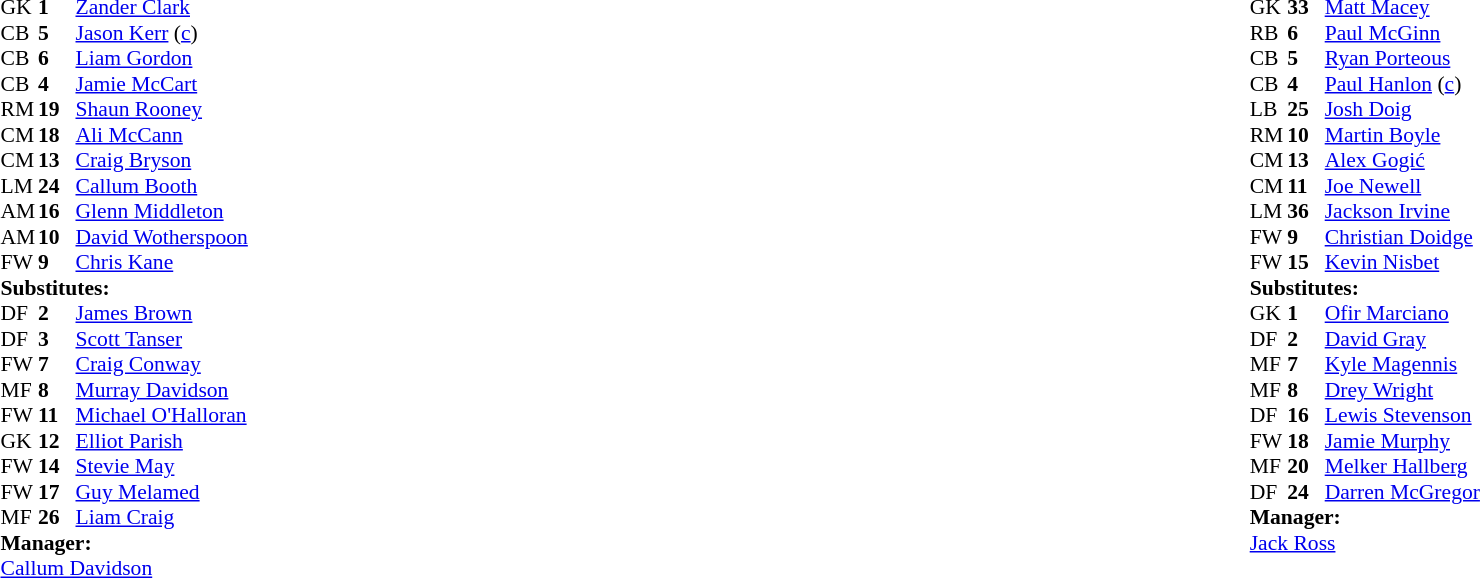<table style="width:100%;">
<tr>
<td style="vertical-align:top; width:40%;"><br><table cellpadding="0" cellspacing="0" style="font-size: 90%">
<tr>
<th width="25"></th>
<th width="25"></th>
</tr>
<tr>
<td>GK</td>
<td><strong>1</strong></td>
<td> <a href='#'>Zander Clark</a></td>
<td></td>
</tr>
<tr>
<td>CB</td>
<td><strong>5</strong></td>
<td> <a href='#'>Jason Kerr</a> (<a href='#'>c</a>)</td>
<td></td>
</tr>
<tr>
<td>CB</td>
<td><strong>6</strong></td>
<td> <a href='#'>Liam Gordon</a></td>
<td></td>
</tr>
<tr>
<td>CB</td>
<td><strong>4</strong></td>
<td> <a href='#'>Jamie McCart</a></td>
<td></td>
</tr>
<tr>
<td>RM</td>
<td><strong>19</strong></td>
<td> <a href='#'>Shaun Rooney</a></td>
<td></td>
</tr>
<tr>
<td>CM</td>
<td><strong>18</strong></td>
<td> <a href='#'>Ali McCann</a></td>
<td></td>
</tr>
<tr>
<td>CM</td>
<td><strong>13</strong></td>
<td> <a href='#'>Craig Bryson</a></td>
<td></td>
</tr>
<tr>
<td>LM</td>
<td><strong>24</strong></td>
<td> <a href='#'>Callum Booth</a></td>
<td></td>
</tr>
<tr>
<td>AM</td>
<td><strong>16</strong></td>
<td> <a href='#'>Glenn Middleton</a></td>
<td></td>
</tr>
<tr>
<td>AM</td>
<td><strong>10</strong></td>
<td> <a href='#'>David Wotherspoon</a></td>
<td></td>
</tr>
<tr>
<td>FW</td>
<td><strong>9</strong></td>
<td> <a href='#'>Chris Kane</a></td>
<td></td>
</tr>
<tr>
<td colspan="4"><strong>Substitutes:</strong></td>
</tr>
<tr>
<td>DF</td>
<td><strong>2</strong></td>
<td> <a href='#'>James Brown</a></td>
<td></td>
</tr>
<tr>
<td>DF</td>
<td><strong>3</strong></td>
<td> <a href='#'>Scott Tanser</a></td>
<td></td>
</tr>
<tr>
<td>FW</td>
<td><strong>7</strong></td>
<td> <a href='#'>Craig Conway</a></td>
<td></td>
</tr>
<tr>
<td>MF</td>
<td><strong>8</strong></td>
<td> <a href='#'>Murray Davidson</a></td>
<td></td>
</tr>
<tr>
<td>FW</td>
<td><strong>11</strong></td>
<td> <a href='#'>Michael O'Halloran</a></td>
<td></td>
</tr>
<tr>
<td>GK</td>
<td><strong>12</strong></td>
<td> <a href='#'>Elliot Parish</a></td>
<td></td>
</tr>
<tr>
<td>FW</td>
<td><strong>14</strong></td>
<td> <a href='#'>Stevie May</a></td>
<td></td>
</tr>
<tr>
<td>FW</td>
<td><strong>17</strong></td>
<td> <a href='#'>Guy Melamed</a></td>
<td></td>
</tr>
<tr>
<td>MF</td>
<td><strong>26</strong></td>
<td> <a href='#'>Liam Craig</a></td>
<td></td>
</tr>
<tr>
<td colspan="4"><strong>Manager:</strong></td>
</tr>
<tr>
<td colspan="4"> <a href='#'>Callum Davidson</a></td>
</tr>
</table>
</td>
<td style="vertical-align:top; width:50%;"><br><table cellpadding="0" cellspacing="0" style="font-size: 90%;margin:auto;">
<tr>
<th width="25"></th>
<th width="25"></th>
</tr>
<tr>
<td>GK</td>
<td><strong>33</strong></td>
<td> <a href='#'>Matt Macey</a></td>
<td></td>
</tr>
<tr>
<td>RB</td>
<td><strong>6</strong></td>
<td> <a href='#'>Paul McGinn</a> </td>
<td></td>
</tr>
<tr>
<td>CB</td>
<td><strong>5</strong></td>
<td> <a href='#'>Ryan Porteous</a> </td>
<td></td>
</tr>
<tr>
<td>CB</td>
<td><strong>4</strong></td>
<td> <a href='#'>Paul Hanlon</a> (<a href='#'>c</a>)</td>
<td></td>
</tr>
<tr>
<td>LB</td>
<td><strong>25</strong></td>
<td> <a href='#'>Josh Doig</a></td>
<td></td>
</tr>
<tr>
<td>RM</td>
<td><strong>10</strong></td>
<td> <a href='#'>Martin Boyle</a> </td>
<td></td>
</tr>
<tr>
<td>CM</td>
<td><strong>13</strong></td>
<td> <a href='#'>Alex Gogić</a></td>
<td></td>
</tr>
<tr>
<td>CM</td>
<td><strong>11</strong></td>
<td> <a href='#'>Joe Newell</a></td>
<td></td>
</tr>
<tr>
<td>LM</td>
<td><strong>36</strong></td>
<td> <a href='#'>Jackson Irvine</a> </td>
<td></td>
</tr>
<tr>
<td>FW</td>
<td><strong>9</strong></td>
<td> <a href='#'>Christian Doidge</a></td>
<td></td>
</tr>
<tr>
<td>FW</td>
<td><strong>15</strong></td>
<td> <a href='#'>Kevin Nisbet</a></td>
<td></td>
</tr>
<tr>
<td colspan="4"><strong>Substitutes:</strong></td>
</tr>
<tr>
<td>GK</td>
<td><strong>1</strong></td>
<td> <a href='#'>Ofir Marciano</a></td>
<td></td>
</tr>
<tr>
<td>DF</td>
<td><strong>2</strong></td>
<td> <a href='#'>David Gray</a></td>
<td></td>
</tr>
<tr>
<td>MF</td>
<td><strong>7</strong></td>
<td> <a href='#'>Kyle Magennis</a></td>
<td></td>
</tr>
<tr>
<td>MF</td>
<td><strong>8</strong></td>
<td> <a href='#'>Drey Wright</a></td>
<td></td>
</tr>
<tr>
<td>DF</td>
<td><strong>16</strong></td>
<td> <a href='#'>Lewis Stevenson</a></td>
<td></td>
</tr>
<tr>
<td>FW</td>
<td><strong>18</strong></td>
<td> <a href='#'>Jamie Murphy</a></td>
<td></td>
</tr>
<tr>
<td>MF</td>
<td><strong>20</strong></td>
<td> <a href='#'>Melker Hallberg</a></td>
<td></td>
</tr>
<tr>
<td>DF</td>
<td><strong>24</strong></td>
<td> <a href='#'>Darren McGregor</a></td>
<td></td>
</tr>
<tr>
<td colspan="4"><strong>Manager:</strong></td>
</tr>
<tr>
<td colspan="4"> <a href='#'>Jack Ross</a></td>
</tr>
</table>
</td>
</tr>
</table>
